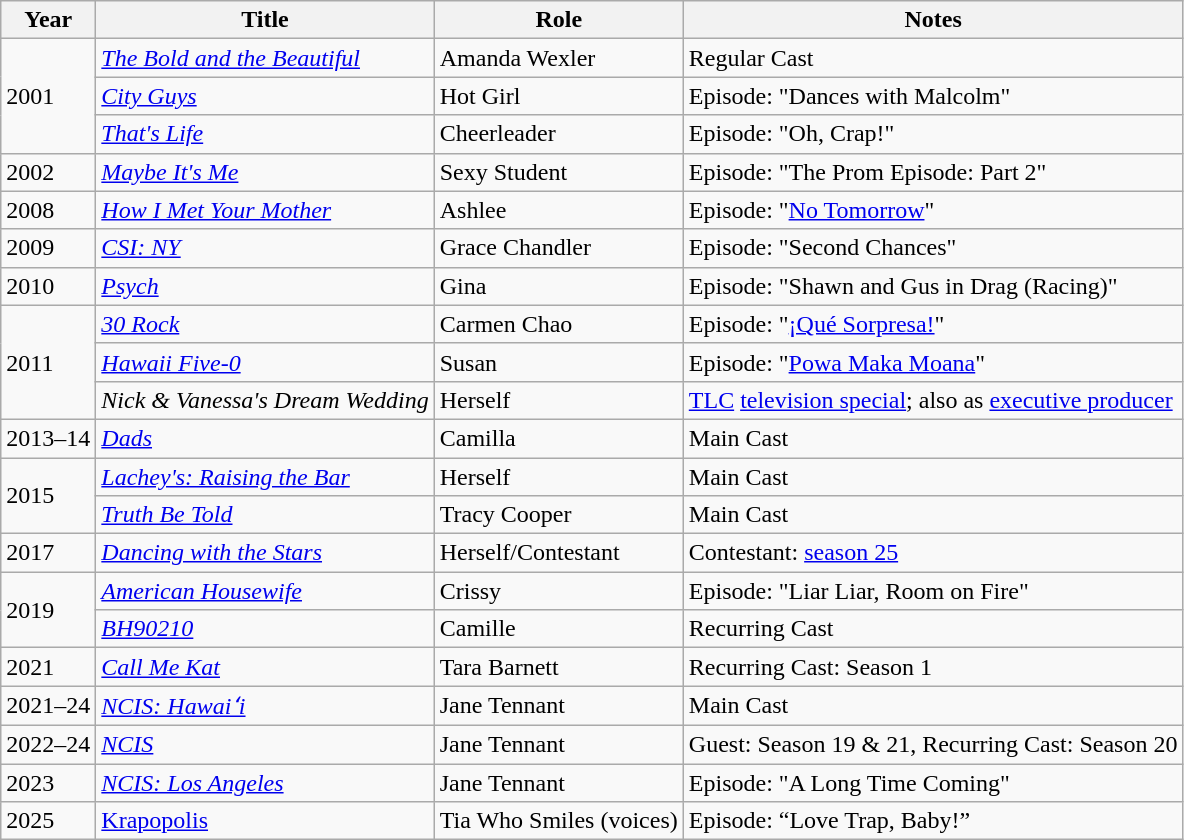<table class="wikitable sortable" class="wikitable sortable">
<tr>
<th>Year</th>
<th>Title</th>
<th>Role</th>
<th>Notes</th>
</tr>
<tr>
<td rowspan="3">2001</td>
<td><em><a href='#'>The Bold and the Beautiful</a></em></td>
<td>Amanda Wexler</td>
<td>Regular Cast</td>
</tr>
<tr>
<td><em><a href='#'>City Guys</a></em></td>
<td>Hot Girl</td>
<td>Episode: "Dances with Malcolm"</td>
</tr>
<tr>
<td><em><a href='#'>That's Life</a></em></td>
<td>Cheerleader</td>
<td>Episode: "Oh, Crap!"</td>
</tr>
<tr>
<td>2002</td>
<td><em><a href='#'>Maybe It's Me</a></em></td>
<td>Sexy Student</td>
<td>Episode: "The Prom Episode: Part 2"</td>
</tr>
<tr>
<td>2008</td>
<td><em><a href='#'>How I Met Your Mother</a></em></td>
<td>Ashlee</td>
<td>Episode: "<a href='#'>No Tomorrow</a>"</td>
</tr>
<tr>
<td>2009</td>
<td><em><a href='#'>CSI: NY</a></em></td>
<td>Grace Chandler</td>
<td>Episode: "Second Chances"</td>
</tr>
<tr>
<td>2010</td>
<td><em><a href='#'>Psych</a></em></td>
<td>Gina</td>
<td>Episode: "Shawn and Gus in Drag (Racing)"</td>
</tr>
<tr>
<td rowspan="3">2011</td>
<td><em><a href='#'>30 Rock</a></em></td>
<td>Carmen Chao</td>
<td>Episode: "<a href='#'>¡Qué Sorpresa!</a>"</td>
</tr>
<tr>
<td><em><a href='#'>Hawaii Five-0</a></em></td>
<td>Susan</td>
<td>Episode: "<a href='#'>Powa Maka Moana</a>"</td>
</tr>
<tr>
<td><em>Nick & Vanessa's Dream Wedding</em></td>
<td>Herself</td>
<td><a href='#'>TLC</a> <a href='#'>television special</a>; also as <a href='#'>executive producer</a></td>
</tr>
<tr>
<td>2013–14</td>
<td><em><a href='#'>Dads</a></em></td>
<td>Camilla</td>
<td>Main Cast</td>
</tr>
<tr>
<td rowspan="2">2015</td>
<td><em><a href='#'>Lachey's: Raising the Bar</a></em></td>
<td>Herself</td>
<td>Main Cast</td>
</tr>
<tr>
<td><em><a href='#'>Truth Be Told</a></em></td>
<td>Tracy Cooper</td>
<td>Main Cast</td>
</tr>
<tr>
<td>2017</td>
<td><em><a href='#'>Dancing with the Stars</a></em></td>
<td>Herself/Contestant</td>
<td>Contestant: <a href='#'>season 25</a></td>
</tr>
<tr>
<td rowspan="2">2019</td>
<td><em><a href='#'>American Housewife</a></em></td>
<td>Crissy</td>
<td>Episode: "Liar Liar, Room on Fire"</td>
</tr>
<tr>
<td><em><a href='#'>BH90210</a></em></td>
<td>Camille</td>
<td>Recurring Cast</td>
</tr>
<tr>
<td>2021</td>
<td><em><a href='#'>Call Me Kat</a></em></td>
<td>Tara Barnett</td>
<td>Recurring Cast: Season 1</td>
</tr>
<tr>
<td>2021–24</td>
<td><em><a href='#'>NCIS: Hawaiʻi</a></em></td>
<td>Jane Tennant</td>
<td>Main Cast</td>
</tr>
<tr>
<td>2022–24</td>
<td><em><a href='#'>NCIS</a></em></td>
<td>Jane Tennant</td>
<td>Guest: Season 19 & 21, Recurring Cast: Season 20</td>
</tr>
<tr>
<td>2023</td>
<td><em><a href='#'>NCIS: Los Angeles</a></em></td>
<td>Jane Tennant</td>
<td>Episode: "A Long Time Coming"</td>
</tr>
<tr>
<td>2025</td>
<td><a href='#'>Krapopolis</a></td>
<td>Tia Who Smiles (voices)</td>
<td>Episode: “Love Trap, Baby!”</td>
</tr>
</table>
